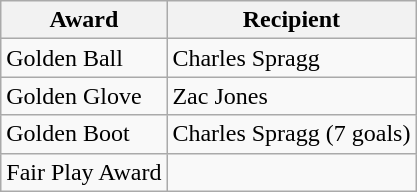<table class=wikitable>
<tr>
<th>Award</th>
<th>Recipient</th>
</tr>
<tr>
<td>Golden Ball</td>
<td> Charles Spragg</td>
</tr>
<tr>
<td>Golden Glove</td>
<td> Zac Jones</td>
</tr>
<tr>
<td>Golden Boot</td>
<td> Charles Spragg (7 goals)</td>
</tr>
<tr>
<td>Fair Play Award</td>
<td></td>
</tr>
</table>
